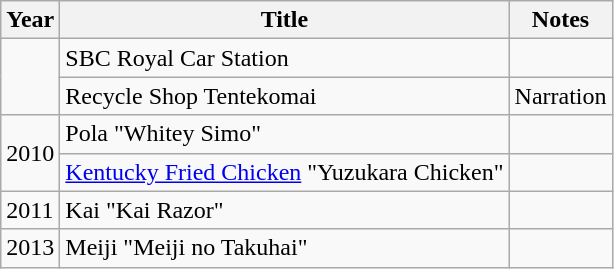<table class="wikitable">
<tr>
<th>Year</th>
<th>Title</th>
<th>Notes</th>
</tr>
<tr>
<td rowspan="2"></td>
<td>SBC Royal Car Station</td>
<td></td>
</tr>
<tr>
<td>Recycle Shop Tentekomai</td>
<td>Narration</td>
</tr>
<tr>
<td rowspan="2">2010</td>
<td>Pola "Whitey Simo"</td>
<td></td>
</tr>
<tr>
<td><a href='#'>Kentucky Fried Chicken</a> "Yuzukara Chicken"</td>
<td></td>
</tr>
<tr>
<td>2011</td>
<td>Kai "Kai Razor"</td>
<td></td>
</tr>
<tr>
<td>2013</td>
<td>Meiji "Meiji no Takuhai"</td>
<td></td>
</tr>
</table>
